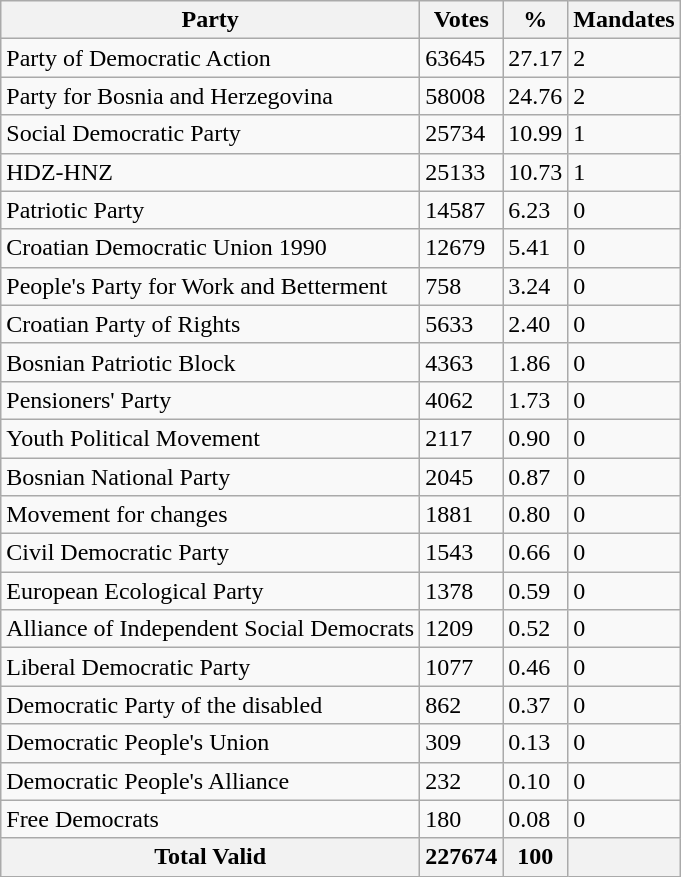<table class="wikitable" style ="text-align: left">
<tr>
<th>Party</th>
<th>Votes</th>
<th>%</th>
<th>Mandates</th>
</tr>
<tr>
<td>Party of Democratic Action</td>
<td>63645</td>
<td>27.17</td>
<td>2</td>
</tr>
<tr>
<td>Party for Bosnia and Herzegovina</td>
<td>58008</td>
<td>24.76</td>
<td>2</td>
</tr>
<tr>
<td>Social Democratic Party</td>
<td>25734</td>
<td>10.99</td>
<td>1</td>
</tr>
<tr>
<td>HDZ-HNZ</td>
<td>25133</td>
<td>10.73</td>
<td>1</td>
</tr>
<tr>
<td>Patriotic Party</td>
<td>14587</td>
<td>6.23</td>
<td>0</td>
</tr>
<tr>
<td>Croatian Democratic Union 1990</td>
<td>12679</td>
<td>5.41</td>
<td>0</td>
</tr>
<tr>
<td>People's Party for Work and Betterment</td>
<td>758</td>
<td>3.24</td>
<td>0</td>
</tr>
<tr>
<td>Croatian Party of Rights</td>
<td>5633</td>
<td>2.40</td>
<td>0</td>
</tr>
<tr>
<td>Bosnian Patriotic Block</td>
<td>4363</td>
<td>1.86</td>
<td>0</td>
</tr>
<tr>
<td>Pensioners' Party</td>
<td>4062</td>
<td>1.73</td>
<td>0</td>
</tr>
<tr>
<td>Youth Political Movement</td>
<td>2117</td>
<td>0.90</td>
<td>0</td>
</tr>
<tr>
<td>Bosnian National Party</td>
<td>2045</td>
<td>0.87</td>
<td>0</td>
</tr>
<tr>
<td>Movement for changes</td>
<td>1881</td>
<td>0.80</td>
<td>0</td>
</tr>
<tr>
<td>Civil Democratic Party</td>
<td>1543</td>
<td>0.66</td>
<td>0</td>
</tr>
<tr>
<td>European Ecological Party</td>
<td>1378</td>
<td>0.59</td>
<td>0</td>
</tr>
<tr>
<td>Alliance of Independent Social Democrats</td>
<td>1209</td>
<td>0.52</td>
<td>0</td>
</tr>
<tr>
<td>Liberal Democratic Party</td>
<td>1077</td>
<td>0.46</td>
<td>0</td>
</tr>
<tr>
<td>Democratic Party of the disabled</td>
<td>862</td>
<td>0.37</td>
<td>0</td>
</tr>
<tr>
<td>Democratic People's Union</td>
<td>309</td>
<td>0.13</td>
<td>0</td>
</tr>
<tr>
<td>Democratic People's Alliance</td>
<td>232</td>
<td>0.10</td>
<td>0</td>
</tr>
<tr>
<td>Free Democrats</td>
<td>180</td>
<td>0.08</td>
<td>0</td>
</tr>
<tr>
<th>Total Valid</th>
<th>227674</th>
<th>100</th>
<th></th>
</tr>
</table>
